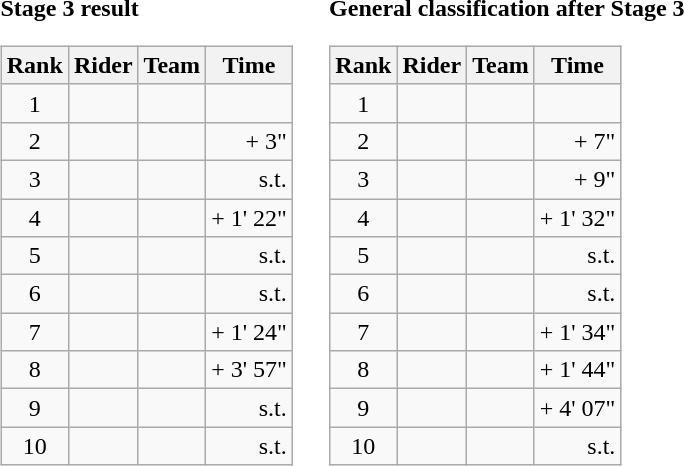<table>
<tr>
<td><strong>Stage 3 result</strong><br><table class="wikitable">
<tr>
<th scope="col">Rank</th>
<th scope="col">Rider</th>
<th scope="col">Team</th>
<th scope="col">Time</th>
</tr>
<tr>
<td style="text-align:center;">1</td>
<td></td>
<td></td>
<td style="text-align:right;"></td>
</tr>
<tr>
<td style="text-align:center;">2</td>
<td></td>
<td></td>
<td style="text-align:right;">+ 3"</td>
</tr>
<tr>
<td style="text-align:center;">3</td>
<td></td>
<td></td>
<td style="text-align:right;">s.t.</td>
</tr>
<tr>
<td style="text-align:center;">4</td>
<td></td>
<td></td>
<td style="text-align:right;">+ 1' 22"</td>
</tr>
<tr>
<td style="text-align:center;">5</td>
<td></td>
<td></td>
<td style="text-align:right;">s.t.</td>
</tr>
<tr>
<td style="text-align:center;">6</td>
<td></td>
<td></td>
<td style="text-align:right;">s.t.</td>
</tr>
<tr>
<td style="text-align:center;">7</td>
<td></td>
<td></td>
<td style="text-align:right;">+ 1' 24"</td>
</tr>
<tr>
<td style="text-align:center;">8</td>
<td></td>
<td></td>
<td style="text-align:right;">+ 3' 57"</td>
</tr>
<tr>
<td style="text-align:center;">9</td>
<td></td>
<td></td>
<td style="text-align:right;">s.t.</td>
</tr>
<tr>
<td style="text-align:center;">10</td>
<td></td>
<td></td>
<td style="text-align:right;">s.t.</td>
</tr>
</table>
</td>
<td></td>
<td><strong>General classification after Stage 3</strong><br><table class="wikitable">
<tr>
<th scope="col">Rank</th>
<th scope="col">Rider</th>
<th scope="col">Team</th>
<th scope="col">Time</th>
</tr>
<tr>
<td style="text-align:center;">1</td>
<td> </td>
<td></td>
<td style="text-align:right;"></td>
</tr>
<tr>
<td style="text-align:center;">2</td>
<td></td>
<td></td>
<td style="text-align:right;">+ 7"</td>
</tr>
<tr>
<td style="text-align:center;">3</td>
<td></td>
<td></td>
<td style="text-align:right;">+ 9"</td>
</tr>
<tr>
<td style="text-align:center;">4</td>
<td></td>
<td></td>
<td style="text-align:right;">+ 1' 32"</td>
</tr>
<tr>
<td style="text-align:center;">5</td>
<td></td>
<td></td>
<td style="text-align:right;">s.t.</td>
</tr>
<tr>
<td style="text-align:center;">6</td>
<td></td>
<td></td>
<td style="text-align:right;">s.t.</td>
</tr>
<tr>
<td style="text-align:center;">7</td>
<td></td>
<td></td>
<td style="text-align:right;">+ 1' 34"</td>
</tr>
<tr>
<td style="text-align:center;">8</td>
<td></td>
<td></td>
<td style="text-align:right;">+ 1' 44"</td>
</tr>
<tr>
<td style="text-align:center;">9</td>
<td></td>
<td></td>
<td style="text-align:right;">+ 4' 07"</td>
</tr>
<tr>
<td style="text-align:center;">10</td>
<td></td>
<td></td>
<td style="text-align:right;">s.t.</td>
</tr>
</table>
</td>
</tr>
</table>
